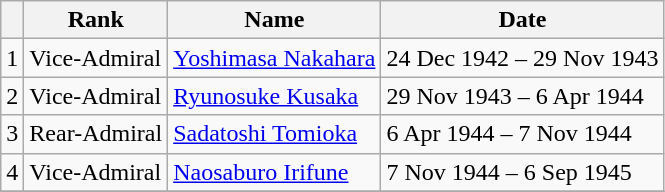<table class=wikitable>
<tr>
<th></th>
<th>Rank</th>
<th>Name</th>
<th>Date</th>
</tr>
<tr>
<td>1</td>
<td>Vice-Admiral</td>
<td><a href='#'>Yoshimasa Nakahara</a></td>
<td>24 Dec 1942 – 29 Nov 1943</td>
</tr>
<tr>
<td>2</td>
<td>Vice-Admiral</td>
<td><a href='#'>Ryunosuke Kusaka</a></td>
<td>29 Nov 1943 – 6 Apr 1944</td>
</tr>
<tr>
<td>3</td>
<td>Rear-Admiral</td>
<td><a href='#'>Sadatoshi Tomioka</a></td>
<td>6 Apr 1944 – 7 Nov 1944</td>
</tr>
<tr>
<td>4</td>
<td>Vice-Admiral</td>
<td><a href='#'>Naosaburo Irifune</a></td>
<td>7 Nov 1944 – 6 Sep 1945</td>
</tr>
<tr>
</tr>
</table>
